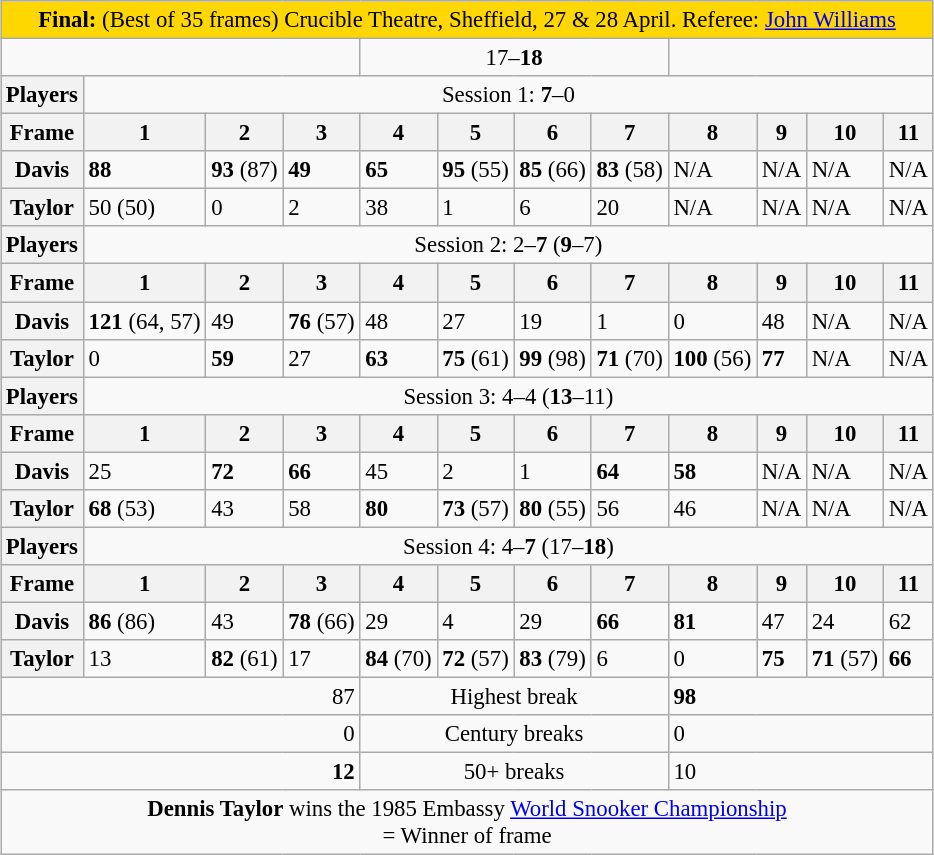<table class="wikitable plainrowheaders" style="font-size: 95%; margin: 1em auto 1em auto;">
<tr>
<td colspan="12" align="center" bgcolor="#ffd700"><strong>Final:</strong> (Best of 35 frames) Crucible Theatre, Sheffield, 27 & 28 April. Referee: <a href='#'>John Williams</a></td>
</tr>
<tr>
<td colspan="4" align="right"></td>
<td colspan="4" align="center">17–<strong>18</strong></td>
<td colspan="4" align="left"></td>
</tr>
<tr>
<th>Players</th>
<td colspan="11" style="text-align:center;">Session 1: <strong>7</strong>–0</td>
</tr>
<tr>
<th>Frame</th>
<th scope="col">1</th>
<th scope="col">2</th>
<th scope="col">3</th>
<th scope="col">4</th>
<th scope="col">5</th>
<th scope="col">6</th>
<th scope="col">7</th>
<th scope="col">8</th>
<th scope="col">9</th>
<th scope="col">10</th>
<th scope="col">11</th>
</tr>
<tr>
<th scope="row">Davis</th>
<td><strong>88</strong></td>
<td><strong>93</strong> (87)</td>
<td><strong>49</strong></td>
<td><strong>65</strong></td>
<td><strong>95</strong> (55)</td>
<td><strong>85</strong> (66)</td>
<td><strong>83</strong> (58)</td>
<td>N/A</td>
<td>N/A</td>
<td>N/A</td>
<td>N/A</td>
</tr>
<tr>
<th scope="row">Taylor</th>
<td>50 (50)</td>
<td>0</td>
<td>2</td>
<td>38</td>
<td>1</td>
<td>6</td>
<td>20</td>
<td>N/A</td>
<td>N/A</td>
<td>N/A</td>
<td>N/A</td>
</tr>
<tr>
<th>Players</th>
<td colspan="11" style="text-align:center;">Session 2: 2–<strong>7</strong> (<strong>9</strong>–7)</td>
</tr>
<tr>
<th>Frame</th>
<th scope="col">1</th>
<th scope="col">2</th>
<th scope="col">3</th>
<th scope="col">4</th>
<th scope="col">5</th>
<th scope="col">6</th>
<th scope="col">7</th>
<th scope="col">8</th>
<th scope="col">9</th>
<th scope="col">10</th>
<th scope="col">11</th>
</tr>
<tr>
<th scope="row">Davis</th>
<td><strong>121</strong> (64, 57)</td>
<td>49</td>
<td><strong>76</strong> (57)</td>
<td>48</td>
<td>27</td>
<td>19</td>
<td>1</td>
<td>0</td>
<td>48</td>
<td>N/A</td>
<td>N/A</td>
</tr>
<tr>
<th scope="row">Taylor</th>
<td>0</td>
<td><strong>59</strong></td>
<td>27</td>
<td><strong>63</strong></td>
<td><strong>75</strong> (61)</td>
<td><strong>99</strong> (98)</td>
<td><strong>71</strong> (70)</td>
<td><strong>100</strong> (56)</td>
<td><strong>77</strong></td>
<td>N/A</td>
<td>N/A</td>
</tr>
<tr>
<th>Players</th>
<td colspan="11" style="text-align:center;">Session 3: 4–4 (<strong>13</strong>–11)</td>
</tr>
<tr>
<th>Frame</th>
<th scope="col">1</th>
<th scope="col">2</th>
<th scope="col">3</th>
<th scope="col">4</th>
<th scope="col">5</th>
<th scope="col">6</th>
<th scope="col">7</th>
<th scope="col">8</th>
<th scope="col">9</th>
<th scope="col">10</th>
<th scope="col">11</th>
</tr>
<tr>
<th scope="row">Davis</th>
<td>25</td>
<td><strong>72</strong></td>
<td><strong>66</strong></td>
<td>45</td>
<td>2</td>
<td>1</td>
<td><strong>64</strong></td>
<td><strong>58</strong></td>
<td>N/A</td>
<td>N/A</td>
<td>N/A</td>
</tr>
<tr>
<th scope="row">Taylor</th>
<td><strong>68</strong> (53)</td>
<td>43</td>
<td>58</td>
<td><strong>80</strong></td>
<td><strong>73</strong> (57)</td>
<td><strong>80</strong> (55)</td>
<td>56</td>
<td>46</td>
<td>N/A</td>
<td>N/A</td>
<td>N/A</td>
</tr>
<tr>
<th>Players</th>
<td colspan="11" style="text-align:center;">Session 4: 4–<strong>7</strong> (17–<strong>18</strong>)</td>
</tr>
<tr>
<th>Frame</th>
<th scope="col">1</th>
<th scope="col">2</th>
<th scope="col">3</th>
<th scope="col">4</th>
<th scope="col">5</th>
<th scope="col">6</th>
<th scope="col">7</th>
<th scope="col">8</th>
<th scope="col">9</th>
<th scope="col">10</th>
<th scope="col">11</th>
</tr>
<tr>
<th scope="row">Davis</th>
<td><strong>86</strong> (86)</td>
<td>43</td>
<td><strong>78</strong> (66)</td>
<td>29</td>
<td>4</td>
<td>29</td>
<td><strong>66</strong></td>
<td><strong>81</strong></td>
<td>47</td>
<td>24</td>
<td>62</td>
</tr>
<tr>
<th scope="row">Taylor</th>
<td>13</td>
<td><strong>82</strong> (61)</td>
<td>17</td>
<td><strong>84</strong> (70)</td>
<td><strong>72</strong> (57)</td>
<td><strong>83</strong> (79)</td>
<td>6</td>
<td>0</td>
<td><strong>75</strong></td>
<td><strong>71</strong> (57)</td>
<td><strong>66</strong></td>
</tr>
<tr>
<td colspan="4" align="right">87</td>
<td colspan="4" align="middle">Highest break</td>
<td colspan="4" align="left"><strong>98</strong></td>
</tr>
<tr>
<td colspan="4" align="right">0</td>
<td colspan="4" align="middle">Century breaks</td>
<td colspan="4" align="left">0</td>
</tr>
<tr>
<td colspan="4" align="right"><strong>12</strong></td>
<td colspan="4" align="middle">50+ breaks</td>
<td colspan="4" align="left">10</td>
</tr>
<tr>
<td colspan="12" align="center"><strong> Dennis Taylor</strong> wins the 1985 Embassy <a href='#'>World Snooker Championship</a><br> = Winner of frame</td>
</tr>
</table>
